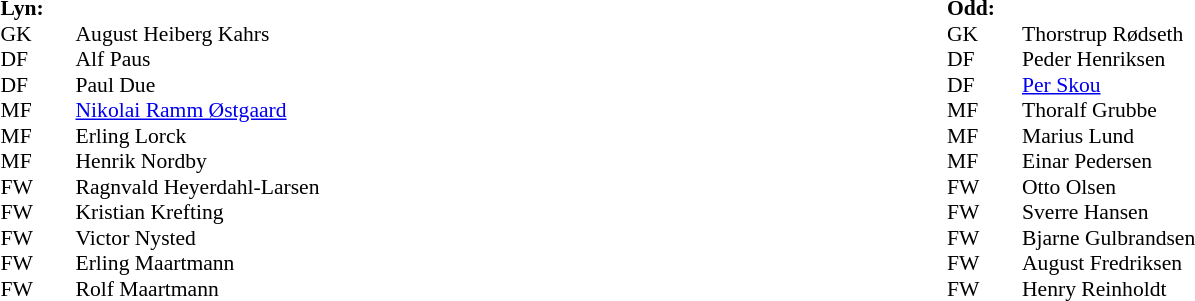<table width=100%>
<tr>
<td valign=top width=50%><br><table style=font-size:90% cellspacing=0 cellpadding=0>
<tr>
<td colspan="4"><strong>Lyn:</strong></td>
</tr>
<tr>
<th width=25></th>
<th width=25></th>
</tr>
<tr>
<td>GK</td>
<td></td>
<td>August Heiberg Kahrs</td>
</tr>
<tr>
<td>DF</td>
<td></td>
<td>Alf Paus</td>
</tr>
<tr>
<td>DF</td>
<td></td>
<td>Paul Due</td>
</tr>
<tr>
<td>MF</td>
<td></td>
<td><a href='#'>Nikolai Ramm Østgaard</a></td>
</tr>
<tr>
<td>MF</td>
<td></td>
<td>Erling Lorck</td>
</tr>
<tr>
<td>MF</td>
<td></td>
<td>Henrik Nordby</td>
</tr>
<tr>
<td>FW</td>
<td></td>
<td>Ragnvald Heyerdahl-Larsen</td>
</tr>
<tr>
<td>FW</td>
<td></td>
<td>Kristian Krefting</td>
</tr>
<tr>
<td>FW</td>
<td></td>
<td>Victor Nysted</td>
</tr>
<tr>
<td>FW</td>
<td></td>
<td>Erling Maartmann</td>
</tr>
<tr>
<td>FW</td>
<td></td>
<td>Rolf Maartmann</td>
</tr>
</table>
</td>
<td valign="top" width="50%"><br><table style=font-size:90% cellspacing=0 cellpadding=0>
<tr>
<td colspan="4"><strong>Odd:</strong></td>
</tr>
<tr>
<th width=25></th>
<th width=25></th>
</tr>
<tr>
<td>GK</td>
<td></td>
<td>Thorstrup Rødseth</td>
</tr>
<tr>
<td>DF</td>
<td></td>
<td>Peder Henriksen</td>
</tr>
<tr>
<td>DF</td>
<td></td>
<td><a href='#'>Per Skou</a></td>
</tr>
<tr>
<td>MF</td>
<td></td>
<td>Thoralf Grubbe</td>
</tr>
<tr>
<td>MF</td>
<td></td>
<td>Marius Lund</td>
</tr>
<tr>
<td>MF</td>
<td></td>
<td>Einar Pedersen</td>
</tr>
<tr>
<td>FW</td>
<td></td>
<td>Otto Olsen</td>
</tr>
<tr>
<td>FW</td>
<td></td>
<td>Sverre Hansen</td>
</tr>
<tr>
<td>FW</td>
<td></td>
<td>Bjarne Gulbrandsen</td>
</tr>
<tr>
<td>FW</td>
<td></td>
<td>August Fredriksen</td>
</tr>
<tr>
<td>FW</td>
<td></td>
<td>Henry Reinholdt</td>
</tr>
</table>
</td>
</tr>
</table>
